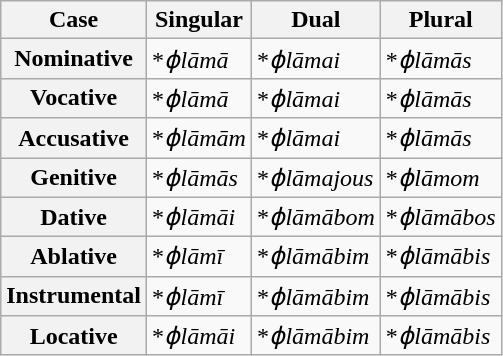<table class="wikitable">
<tr>
<th>Case</th>
<th>Singular</th>
<th>Dual</th>
<th>Plural</th>
</tr>
<tr>
<th>Nominative</th>
<td>*<em>ɸlāmā</em></td>
<td>*<em>ɸlāmai</em></td>
<td>*<em>ɸlāmās</em></td>
</tr>
<tr>
<th>Vocative</th>
<td>*<em>ɸlāmā</em></td>
<td>*<em>ɸlāmai</em></td>
<td>*<em>ɸlāmās</em></td>
</tr>
<tr>
<th>Accusative</th>
<td>*<em>ɸlāmām</em></td>
<td>*<em>ɸlāmai</em></td>
<td>*<em>ɸlāmās</em></td>
</tr>
<tr>
<th>Genitive</th>
<td>*<em>ɸlāmās</em></td>
<td>*<em>ɸlāmajous</em></td>
<td>*<em>ɸlāmom</em></td>
</tr>
<tr>
<th>Dative</th>
<td>*<em>ɸlāmāi</em></td>
<td>*<em>ɸlāmābom</em></td>
<td>*<em>ɸlāmābos</em></td>
</tr>
<tr>
<th>Ablative</th>
<td>*<em>ɸlāmī</em></td>
<td>*<em>ɸlāmābim</em></td>
<td>*<em>ɸlāmābis</em></td>
</tr>
<tr>
<th>Instrumental</th>
<td>*<em>ɸlāmī</em></td>
<td>*<em>ɸlāmābim</em></td>
<td>*<em>ɸlāmābis</em></td>
</tr>
<tr>
<th>Locative</th>
<td>*<em>ɸlāmāi</em></td>
<td>*<em>ɸlāmābim</em></td>
<td>*<em>ɸlāmābis</em></td>
</tr>
</table>
